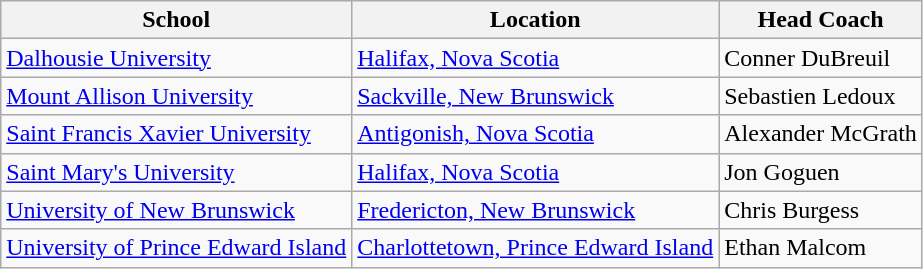<table - class="wikitable">
<tr>
<th>School</th>
<th>Location</th>
<th>Head Coach</th>
</tr>
<tr>
<td><a href='#'>Dalhousie University</a></td>
<td><a href='#'>Halifax, Nova Scotia</a></td>
<td>Conner DuBreuil</td>
</tr>
<tr>
<td><a href='#'>Mount Allison University</a></td>
<td><a href='#'>Sackville, New Brunswick</a></td>
<td>Sebastien Ledoux</td>
</tr>
<tr>
<td><a href='#'>Saint Francis Xavier University</a></td>
<td><a href='#'>Antigonish, Nova Scotia</a></td>
<td>Alexander McGrath</td>
</tr>
<tr>
<td><a href='#'>Saint Mary's University</a></td>
<td><a href='#'>Halifax, Nova Scotia</a></td>
<td>Jon Goguen</td>
</tr>
<tr>
<td><a href='#'>University of New Brunswick</a></td>
<td><a href='#'>Fredericton, New Brunswick</a></td>
<td>Chris Burgess</td>
</tr>
<tr>
<td><a href='#'>University of Prince Edward Island</a></td>
<td><a href='#'>Charlottetown, Prince Edward Island</a></td>
<td>Ethan Malcom</td>
</tr>
</table>
